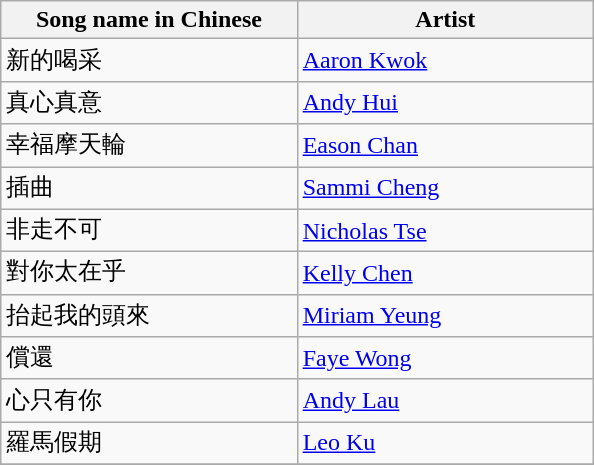<table class="wikitable">
<tr>
<th width=40%>Song name in Chinese</th>
<th width=40%>Artist</th>
</tr>
<tr>
<td>新的喝采</td>
<td><a href='#'>Aaron Kwok</a></td>
</tr>
<tr>
<td>真心真意</td>
<td><a href='#'>Andy Hui</a></td>
</tr>
<tr>
<td>幸福摩天輪</td>
<td><a href='#'>Eason Chan</a></td>
</tr>
<tr>
<td>插曲</td>
<td><a href='#'>Sammi Cheng</a></td>
</tr>
<tr>
<td>非走不可</td>
<td><a href='#'>Nicholas Tse</a></td>
</tr>
<tr>
<td>對你太在乎</td>
<td><a href='#'>Kelly Chen</a></td>
</tr>
<tr>
<td>抬起我的頭來</td>
<td><a href='#'>Miriam Yeung</a></td>
</tr>
<tr>
<td>償還</td>
<td><a href='#'>Faye Wong</a></td>
</tr>
<tr>
<td>心只有你</td>
<td><a href='#'>Andy Lau</a></td>
</tr>
<tr>
<td>羅馬假期</td>
<td><a href='#'>Leo Ku</a></td>
</tr>
<tr>
</tr>
</table>
